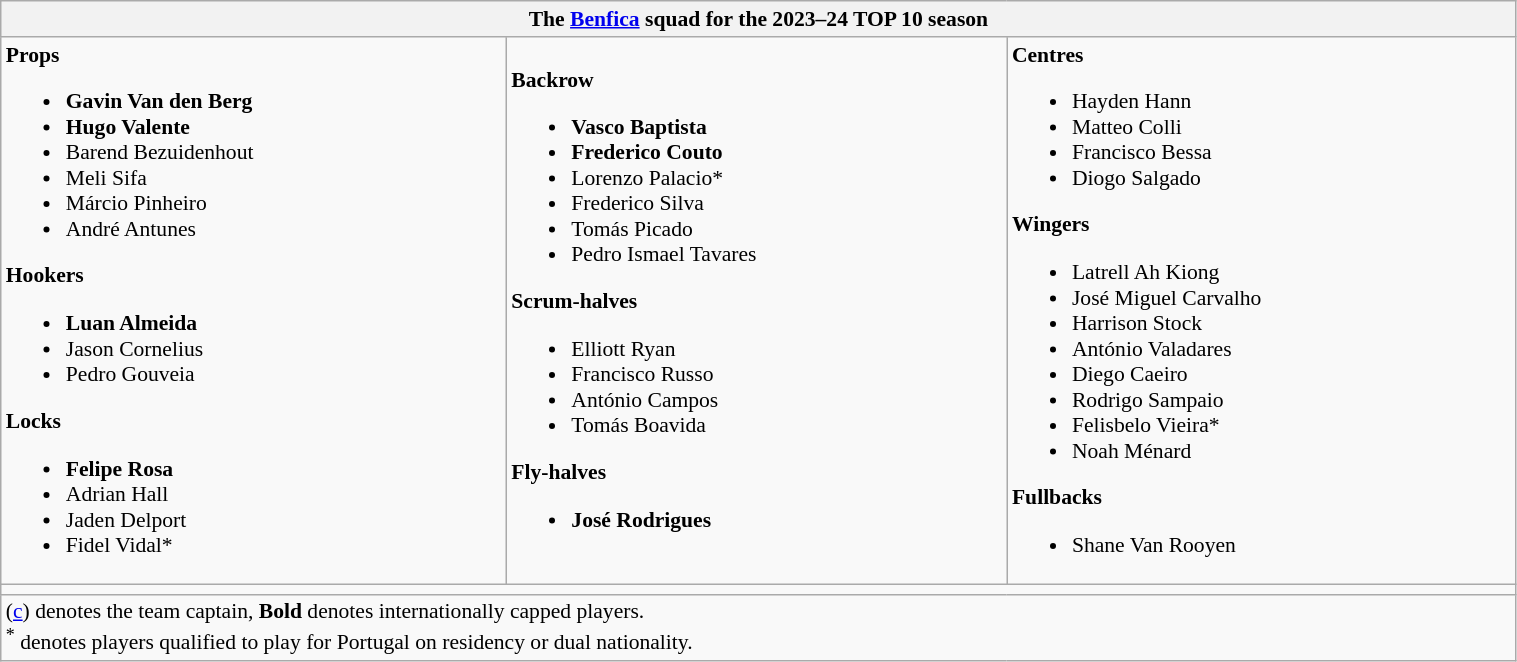<table class="wikitable" style="text-align:left; font-size:90%; width:80%">
<tr>
<th colspan="3">The <strong><a href='#'>Benfica</a></strong> squad for the 2023–24 TOP 10 season</th>
</tr>
<tr>
<td><strong>Props</strong><br><ul><li> <strong>Gavin Van den Berg</strong></li><li> <strong>Hugo Valente</strong></li><li> Barend Bezuidenhout</li><li> Meli Sifa</li><li> Márcio Pinheiro</li><li> André Antunes</li></ul><strong>Hookers</strong><ul><li> <strong>Luan Almeida</strong></li><li> Jason Cornelius</li><li> Pedro Gouveia</li></ul><strong>Locks</strong><ul><li> <strong>Felipe Rosa</strong></li><li> Adrian Hall</li><li> Jaden Delport</li><li> Fidel Vidal*</li></ul></td>
<td><strong>Backrow</strong><br><ul><li> <strong>Vasco Baptista</strong></li><li> <strong>Frederico Couto</strong></li><li> Lorenzo Palacio*</li><li> Frederico Silva</li><li> Tomás Picado</li><li> Pedro Ismael Tavares</li></ul><strong>Scrum-halves</strong><ul><li> Elliott Ryan</li><li> Francisco Russo</li><li> António Campos</li><li> Tomás Boavida</li></ul><strong>Fly-halves</strong><ul><li> <strong>José Rodrigues</strong></li></ul></td>
<td><strong>Centres</strong><br><ul><li> Hayden Hann</li><li> Matteo Colli</li><li> Francisco Bessa</li><li> Diogo Salgado</li></ul><strong>Wingers</strong><ul><li> Latrell Ah Kiong</li><li> José Miguel Carvalho</li><li> Harrison Stock</li><li> António Valadares</li><li> Diego Caeiro</li><li> Rodrigo Sampaio</li><li> Felisbelo Vieira*</li><li> Noah Ménard</li></ul><strong>Fullbacks</strong><ul><li> Shane Van Rooyen</li></ul></td>
</tr>
<tr>
<td colspan="3"></td>
</tr>
<tr>
<td colspan="3">(<a href='#'>c</a>) denotes the team captain, <strong>Bold</strong> denotes internationally capped players.<br><sup>*</sup> denotes players qualified to play for Portugal on residency or dual nationality.
</td>
</tr>
</table>
